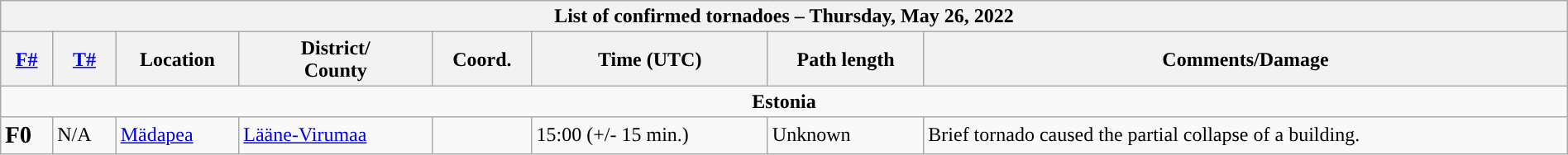<table class="wikitable collapsible" width="100%">
<tr>
<th colspan="8">List of confirmed tornadoes – Thursday, May 26, 2022</th>
</tr>
<tr>
<th><a href='#'>F#</a></th>
<th><a href='#'>T#</a></th>
<th>Location</th>
<th>District/<br>County</th>
<th>Coord.</th>
<th>Time (UTC)</th>
<th>Path length</th>
<th>Comments/Damage</th>
</tr>
<tr>
<td colspan="8" align=center><strong>Estonia</strong></td>
</tr>
<tr>
<td><big><strong>F0</strong></big></td>
<td>N/A</td>
<td><a href='#'>Mädapea</a></td>
<td><a href='#'>Lääne-Virumaa</a></td>
<td></td>
<td>15:00 (+/- 15 min.)</td>
<td>Unknown</td>
<td>Brief tornado caused the partial collapse of a building.</td>
</tr>
</table>
